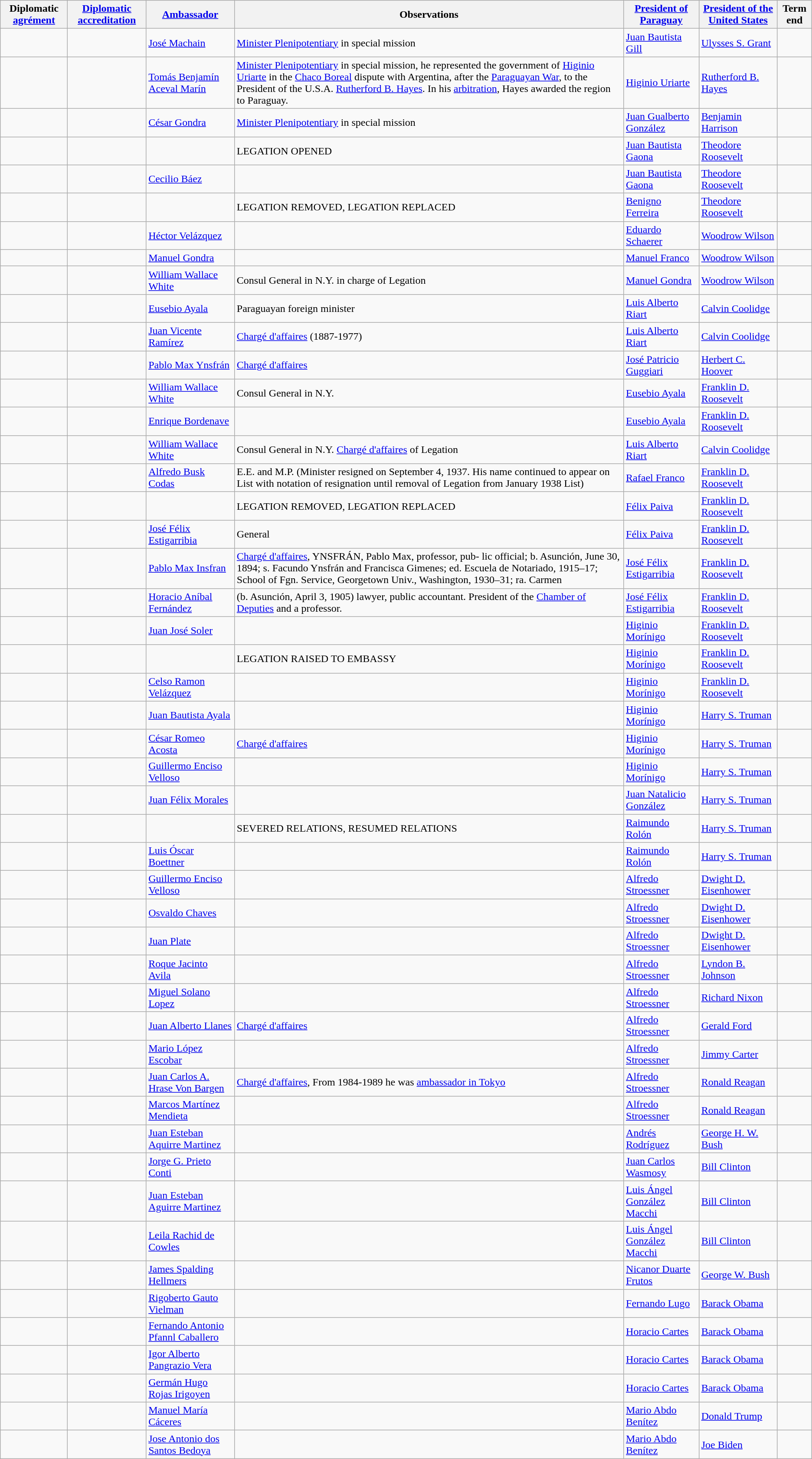<table class="wikitable sortable">
<tr>
<th>Diplomatic <a href='#'>agrément</a></th>
<th><a href='#'>Diplomatic accreditation</a></th>
<th><a href='#'>Ambassador</a></th>
<th>Observations</th>
<th><a href='#'>President of Paraguay</a></th>
<th><a href='#'>President of the United States</a></th>
<th>Term end</th>
</tr>
<tr>
<td></td>
<td></td>
<td><a href='#'>José Machain</a></td>
<td><a href='#'>Minister Plenipotentiary</a> in special mission</td>
<td><a href='#'>Juan Bautista Gill</a></td>
<td><a href='#'>Ulysses S. Grant</a></td>
<td></td>
</tr>
<tr>
<td></td>
<td></td>
<td><a href='#'>Tomás Benjamín Aceval Marín</a></td>
<td><a href='#'>Minister Plenipotentiary</a> in special mission, he  represented the government of <a href='#'>Higinio Uriarte</a> in the <a href='#'>Chaco Boreal</a> dispute with Argentina, after the <a href='#'>Paraguayan War</a>, to the President of the U.S.A. <a href='#'>Rutherford B. Hayes</a>. In his <a href='#'>arbitration</a>, Hayes awarded the region to Paraguay.</td>
<td><a href='#'>Higinio Uriarte</a></td>
<td><a href='#'>Rutherford B. Hayes</a></td>
<td></td>
</tr>
<tr>
<td></td>
<td></td>
<td><a href='#'>César Gondra</a></td>
<td><a href='#'>Minister Plenipotentiary</a> in special mission</td>
<td><a href='#'>Juan Gualberto González</a></td>
<td><a href='#'>Benjamin Harrison</a></td>
<td></td>
</tr>
<tr>
<td></td>
<td></td>
<td></td>
<td>LEGATION OPENED</td>
<td><a href='#'>Juan Bautista Gaona</a></td>
<td><a href='#'>Theodore Roosevelt</a></td>
<td></td>
</tr>
<tr>
<td></td>
<td></td>
<td><a href='#'>Cecilio Báez</a></td>
<td></td>
<td><a href='#'>Juan Bautista Gaona</a></td>
<td><a href='#'>Theodore Roosevelt</a></td>
<td></td>
</tr>
<tr>
<td></td>
<td></td>
<td></td>
<td>LEGATION REMOVED, LEGATION REPLACED</td>
<td><a href='#'>Benigno Ferreira</a></td>
<td><a href='#'>Theodore Roosevelt</a></td>
<td></td>
</tr>
<tr>
<td></td>
<td></td>
<td><a href='#'>Héctor Velázquez</a></td>
<td></td>
<td><a href='#'>Eduardo Schaerer</a></td>
<td><a href='#'>Woodrow Wilson</a></td>
<td></td>
</tr>
<tr>
<td></td>
<td></td>
<td><a href='#'>Manuel Gondra</a></td>
<td></td>
<td><a href='#'>Manuel Franco</a></td>
<td><a href='#'>Woodrow Wilson</a></td>
<td></td>
</tr>
<tr>
<td></td>
<td></td>
<td><a href='#'>William Wallace White</a></td>
<td>Consul General in N.Y. in charge of Legation</td>
<td><a href='#'>Manuel Gondra</a></td>
<td><a href='#'>Woodrow Wilson</a></td>
<td></td>
</tr>
<tr>
<td></td>
<td></td>
<td><a href='#'>Eusebio Ayala</a></td>
<td>Paraguayan foreign minister</td>
<td><a href='#'>Luis Alberto Riart</a></td>
<td><a href='#'>Calvin Coolidge</a></td>
<td></td>
</tr>
<tr>
<td></td>
<td></td>
<td><a href='#'>Juan Vicente Ramírez</a></td>
<td><a href='#'>Chargé d'affaires</a> (1887-1977)</td>
<td><a href='#'>Luis Alberto Riart</a></td>
<td><a href='#'>Calvin Coolidge</a></td>
<td></td>
</tr>
<tr>
<td></td>
<td></td>
<td><a href='#'>Pablo Max Ynsfrán</a></td>
<td><a href='#'>Chargé d'affaires</a></td>
<td><a href='#'>José Patricio Guggiari</a></td>
<td><a href='#'>Herbert C. Hoover</a></td>
<td></td>
</tr>
<tr>
<td></td>
<td></td>
<td><a href='#'>William Wallace White</a></td>
<td>Consul General in N.Y.</td>
<td><a href='#'>Eusebio Ayala</a></td>
<td><a href='#'>Franklin D. Roosevelt</a></td>
<td></td>
</tr>
<tr>
<td></td>
<td></td>
<td><a href='#'>Enrique Bordenave</a></td>
<td></td>
<td><a href='#'>Eusebio Ayala</a></td>
<td><a href='#'>Franklin D. Roosevelt</a></td>
<td></td>
</tr>
<tr>
<td></td>
<td></td>
<td><a href='#'>William Wallace White</a></td>
<td>Consul General in N.Y. <a href='#'>Chargé d'affaires</a> of Legation</td>
<td><a href='#'>Luis Alberto Riart</a></td>
<td><a href='#'>Calvin Coolidge</a></td>
<td></td>
</tr>
<tr>
<td></td>
<td></td>
<td><a href='#'>Alfredo Busk Codas</a></td>
<td>E.E. and M.P. (Minister resigned on September 4, 1937. His name continued to appear on List with notation of resignation until removal of Legation from January 1938 List)</td>
<td><a href='#'>Rafael Franco</a></td>
<td><a href='#'>Franklin D. Roosevelt</a></td>
<td></td>
</tr>
<tr>
<td></td>
<td></td>
<td></td>
<td>LEGATION REMOVED, LEGATION REPLACED</td>
<td><a href='#'>Félix Paiva</a></td>
<td><a href='#'>Franklin D. Roosevelt</a></td>
<td></td>
</tr>
<tr>
<td></td>
<td></td>
<td><a href='#'>José Félix Estigarribia</a></td>
<td>General</td>
<td><a href='#'>Félix Paiva</a></td>
<td><a href='#'>Franklin D. Roosevelt</a></td>
<td></td>
</tr>
<tr>
<td></td>
<td></td>
<td><a href='#'>Pablo Max Insfran</a></td>
<td><a href='#'>Chargé d'affaires</a>, YNSFRÁN, Pablo Max, professor, pub- lic official; b. Asunción, June 30, 1894; s. Facundo Ynsfrán and Francisca Gimenes; ed. Escuela de Notariado, 1915–17; School of Fgn. Service, Georgetown Univ., Washington, 1930–31; ra. Carmen</td>
<td><a href='#'>José Félix Estigarribia</a></td>
<td><a href='#'>Franklin D. Roosevelt</a></td>
<td></td>
</tr>
<tr>
<td></td>
<td></td>
<td><a href='#'>Horacio Aníbal Fernández</a></td>
<td>(b. Asunción, April 3, 1905)  lawyer, public accountant. President of the <a href='#'>Chamber of Deputies</a> and a professor.</td>
<td><a href='#'>José Félix Estigarribia</a></td>
<td><a href='#'>Franklin D. Roosevelt</a></td>
<td></td>
</tr>
<tr>
<td></td>
<td></td>
<td><a href='#'>Juan José Soler</a></td>
<td></td>
<td><a href='#'>Higinio Morínigo</a></td>
<td><a href='#'>Franklin D. Roosevelt</a></td>
<td></td>
</tr>
<tr>
<td></td>
<td></td>
<td></td>
<td>LEGATION RAISED TO EMBASSY</td>
<td><a href='#'>Higinio Morínigo</a></td>
<td><a href='#'>Franklin D. Roosevelt</a></td>
<td></td>
</tr>
<tr>
<td></td>
<td></td>
<td><a href='#'>Celso Ramon Velázquez</a></td>
<td></td>
<td><a href='#'>Higinio Morínigo</a></td>
<td><a href='#'>Franklin D. Roosevelt</a></td>
<td></td>
</tr>
<tr>
<td></td>
<td></td>
<td><a href='#'>Juan Bautista Ayala</a></td>
<td></td>
<td><a href='#'>Higinio Morínigo</a></td>
<td><a href='#'>Harry S. Truman</a></td>
<td></td>
</tr>
<tr>
<td></td>
<td></td>
<td><a href='#'>César Romeo Acosta</a></td>
<td><a href='#'>Chargé d'affaires</a></td>
<td><a href='#'>Higinio Morínigo</a></td>
<td><a href='#'>Harry S. Truman</a></td>
<td></td>
</tr>
<tr>
<td></td>
<td></td>
<td><a href='#'>Guillermo Enciso Velloso</a></td>
<td></td>
<td><a href='#'>Higinio Morínigo</a></td>
<td><a href='#'>Harry S. Truman</a></td>
<td></td>
</tr>
<tr>
<td></td>
<td></td>
<td><a href='#'>Juan Félix Morales</a></td>
<td></td>
<td><a href='#'>Juan Natalicio González</a></td>
<td><a href='#'>Harry S. Truman</a></td>
<td></td>
</tr>
<tr>
<td></td>
<td></td>
<td></td>
<td>SEVERED RELATIONS, RESUMED RELATIONS</td>
<td><a href='#'>Raimundo Rolón</a></td>
<td><a href='#'>Harry S. Truman</a></td>
<td></td>
</tr>
<tr>
<td></td>
<td></td>
<td><a href='#'>Luis Óscar Boettner</a></td>
<td></td>
<td><a href='#'>Raimundo Rolón</a></td>
<td><a href='#'>Harry S. Truman</a></td>
<td></td>
</tr>
<tr>
<td></td>
<td></td>
<td><a href='#'>Guillermo Enciso Velloso</a></td>
<td></td>
<td><a href='#'>Alfredo Stroessner</a></td>
<td><a href='#'>Dwight D. Eisenhower</a></td>
<td></td>
</tr>
<tr>
<td></td>
<td></td>
<td><a href='#'>Osvaldo Chaves</a></td>
<td></td>
<td><a href='#'>Alfredo Stroessner</a></td>
<td><a href='#'>Dwight D. Eisenhower</a></td>
<td></td>
</tr>
<tr>
<td></td>
<td></td>
<td><a href='#'>Juan Plate</a></td>
<td></td>
<td><a href='#'>Alfredo Stroessner</a></td>
<td><a href='#'>Dwight D. Eisenhower</a></td>
<td></td>
</tr>
<tr>
<td></td>
<td></td>
<td><a href='#'>Roque Jacinto Avila</a></td>
<td></td>
<td><a href='#'>Alfredo Stroessner</a></td>
<td><a href='#'>Lyndon B. Johnson</a></td>
<td></td>
</tr>
<tr>
<td></td>
<td></td>
<td><a href='#'>Miguel Solano Lopez</a></td>
<td></td>
<td><a href='#'>Alfredo Stroessner</a></td>
<td><a href='#'>Richard Nixon</a></td>
<td></td>
</tr>
<tr>
<td></td>
<td></td>
<td><a href='#'>Juan Alberto Llanes</a></td>
<td><a href='#'>Chargé d'affaires</a></td>
<td><a href='#'>Alfredo Stroessner</a></td>
<td><a href='#'>Gerald Ford</a></td>
<td></td>
</tr>
<tr>
<td></td>
<td></td>
<td><a href='#'>Mario López Escobar</a></td>
<td></td>
<td><a href='#'>Alfredo Stroessner</a></td>
<td><a href='#'>Jimmy Carter</a></td>
<td></td>
</tr>
<tr>
<td></td>
<td></td>
<td><a href='#'>Juan Carlos A. Hrase Von Bargen</a></td>
<td><a href='#'>Chargé d'affaires</a>, From 1984-1989 he was <a href='#'>ambassador in Tokyo</a></td>
<td><a href='#'>Alfredo Stroessner</a></td>
<td><a href='#'>Ronald Reagan</a></td>
<td></td>
</tr>
<tr>
<td></td>
<td></td>
<td><a href='#'>Marcos Martínez Mendieta</a></td>
<td></td>
<td><a href='#'>Alfredo Stroessner</a></td>
<td><a href='#'>Ronald Reagan</a></td>
<td></td>
</tr>
<tr>
<td></td>
<td></td>
<td><a href='#'>Juan Esteban Aquirre Martinez</a></td>
<td></td>
<td><a href='#'>Andrés Rodríguez</a></td>
<td><a href='#'>George H. W. Bush</a></td>
<td></td>
</tr>
<tr>
<td></td>
<td></td>
<td><a href='#'>Jorge G. Prieto Conti</a></td>
<td></td>
<td><a href='#'>Juan Carlos Wasmosy</a></td>
<td><a href='#'>Bill Clinton</a></td>
<td></td>
</tr>
<tr>
<td></td>
<td></td>
<td><a href='#'>Juan Esteban Aguirre Martinez</a></td>
<td></td>
<td><a href='#'>Luis Ángel González Macchi</a></td>
<td><a href='#'>Bill Clinton</a></td>
<td></td>
</tr>
<tr>
<td></td>
<td></td>
<td><a href='#'>Leila Rachid de Cowles</a></td>
<td></td>
<td><a href='#'>Luis Ángel González Macchi</a></td>
<td><a href='#'>Bill Clinton</a></td>
<td></td>
</tr>
<tr>
<td></td>
<td></td>
<td><a href='#'>James Spalding Hellmers</a></td>
<td></td>
<td><a href='#'>Nicanor Duarte Frutos</a></td>
<td><a href='#'>George W. Bush</a></td>
<td></td>
</tr>
<tr>
<td></td>
<td></td>
<td><a href='#'>Rigoberto Gauto Vielman</a></td>
<td></td>
<td><a href='#'>Fernando Lugo</a></td>
<td><a href='#'>Barack Obama</a></td>
<td></td>
</tr>
<tr>
<td></td>
<td></td>
<td><a href='#'>Fernando Antonio Pfannl Caballero</a></td>
<td></td>
<td><a href='#'>Horacio Cartes</a></td>
<td><a href='#'>Barack Obama</a></td>
<td></td>
</tr>
<tr>
<td></td>
<td></td>
<td><a href='#'>Igor Alberto Pangrazio Vera</a></td>
<td></td>
<td><a href='#'>Horacio Cartes</a></td>
<td><a href='#'>Barack Obama</a></td>
<td></td>
</tr>
<tr>
<td></td>
<td></td>
<td><a href='#'>Germán Hugo Rojas Irigoyen</a></td>
<td></td>
<td><a href='#'>Horacio Cartes</a></td>
<td><a href='#'>Barack Obama</a></td>
<td></td>
</tr>
<tr>
<td></td>
<td></td>
<td><a href='#'>Manuel María Cáceres</a></td>
<td></td>
<td><a href='#'>Mario Abdo Benítez</a></td>
<td><a href='#'>Donald Trump</a></td>
<td></td>
</tr>
<tr>
<td></td>
<td></td>
<td><a href='#'>Jose Antonio dos Santos Bedoya</a></td>
<td></td>
<td><a href='#'>Mario Abdo Benítez</a></td>
<td><a href='#'>Joe Biden</a></td>
<td></td>
</tr>
</table>
